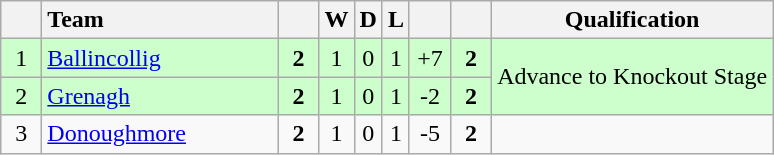<table class="wikitable" style="text-align:center">
<tr>
<th width="20"></th>
<th width="150" style="text-align:left;">Team</th>
<th width="20"></th>
<th>W</th>
<th>D</th>
<th>L</th>
<th width="20"></th>
<th width="20"></th>
<th>Qualification</th>
</tr>
<tr style="background:#ccffcc">
<td>1</td>
<td align="left"> <a href='#'>Ballincollig</a></td>
<td><strong>2</strong></td>
<td>1</td>
<td>0</td>
<td>1</td>
<td>+7</td>
<td><strong>2</strong></td>
<td rowspan="2">Advance to Knockout Stage</td>
</tr>
<tr style="background:#ccffcc">
<td>2</td>
<td align="left"> <a href='#'>Grenagh</a></td>
<td><strong>2</strong></td>
<td>1</td>
<td>0</td>
<td>1</td>
<td>-2</td>
<td><strong>2</strong></td>
</tr>
<tr>
<td>3</td>
<td align="left"> <a href='#'>Donoughmore</a></td>
<td><strong>2</strong></td>
<td>1</td>
<td>0</td>
<td>1</td>
<td>-5</td>
<td><strong>2</strong></td>
<td></td>
</tr>
</table>
